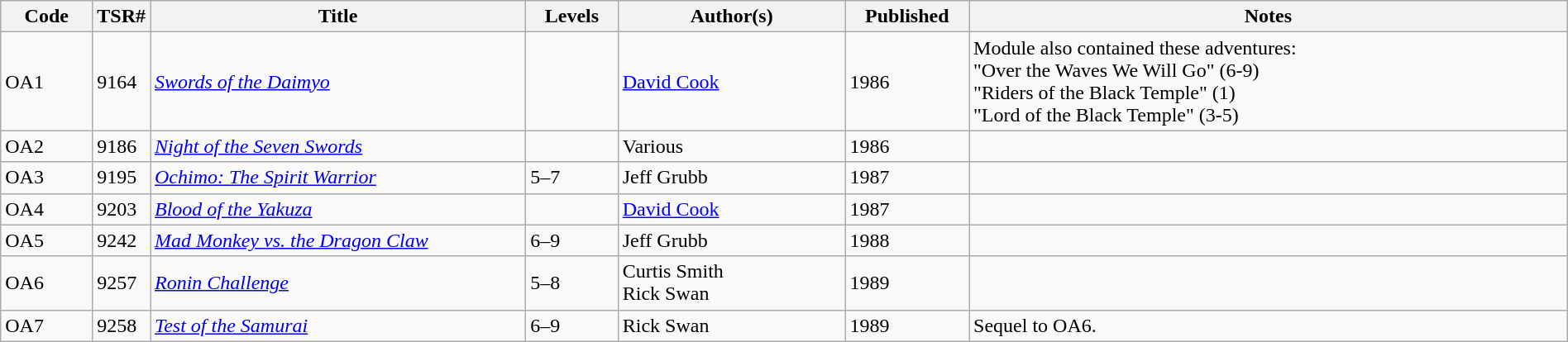<table class="wikitable" style="width: 100%">
<tr>
<th scope="col" style="width: 6%;">Code</th>
<th>TSR#</th>
<th scope="col" style="width: 25%;">Title</th>
<th scope="col" style="width: 6%;">Levels</th>
<th scope="col" style="width: 15%;">Author(s)</th>
<th scope="col" style="width: 8%;">Published</th>
<th scope="col" style="width: 40%;">Notes</th>
</tr>
<tr>
<td>OA1</td>
<td>9164</td>
<td><em><a href='#'>Swords of the Daimyo</a></em></td>
<td> </td>
<td><a href='#'>David Cook</a></td>
<td>1986</td>
<td>Module also contained these adventures:<br>"Over the Waves We Will Go" (6-9)<br>"Riders of the Black Temple" (1)<br>"Lord of the Black Temple" (3-5)</td>
</tr>
<tr>
<td>OA2</td>
<td>9186</td>
<td><em><a href='#'>Night of the Seven Swords</a></em></td>
<td> </td>
<td>Various</td>
<td>1986</td>
<td> </td>
</tr>
<tr>
<td>OA3</td>
<td>9195</td>
<td><em><a href='#'>Ochimo: The Spirit Warrior</a></em></td>
<td>5–7</td>
<td>Jeff Grubb</td>
<td>1987</td>
<td> </td>
</tr>
<tr>
<td>OA4</td>
<td>9203</td>
<td><em><a href='#'>Blood of the Yakuza</a></em></td>
<td> </td>
<td><a href='#'>David Cook</a></td>
<td>1987</td>
<td> </td>
</tr>
<tr>
<td>OA5</td>
<td>9242</td>
<td><em><a href='#'>Mad Monkey vs. the Dragon Claw</a></em></td>
<td>6–9</td>
<td>Jeff Grubb</td>
<td>1988</td>
<td></td>
</tr>
<tr>
<td>OA6</td>
<td>9257</td>
<td><em><a href='#'>Ronin Challenge</a></em></td>
<td>5–8</td>
<td>Curtis Smith<br>Rick Swan</td>
<td>1989</td>
<td></td>
</tr>
<tr>
<td>OA7</td>
<td>9258</td>
<td><em><a href='#'>Test of the Samurai</a></em></td>
<td>6–9</td>
<td>Rick Swan</td>
<td>1989</td>
<td>Sequel to OA6.<br></td>
</tr>
</table>
